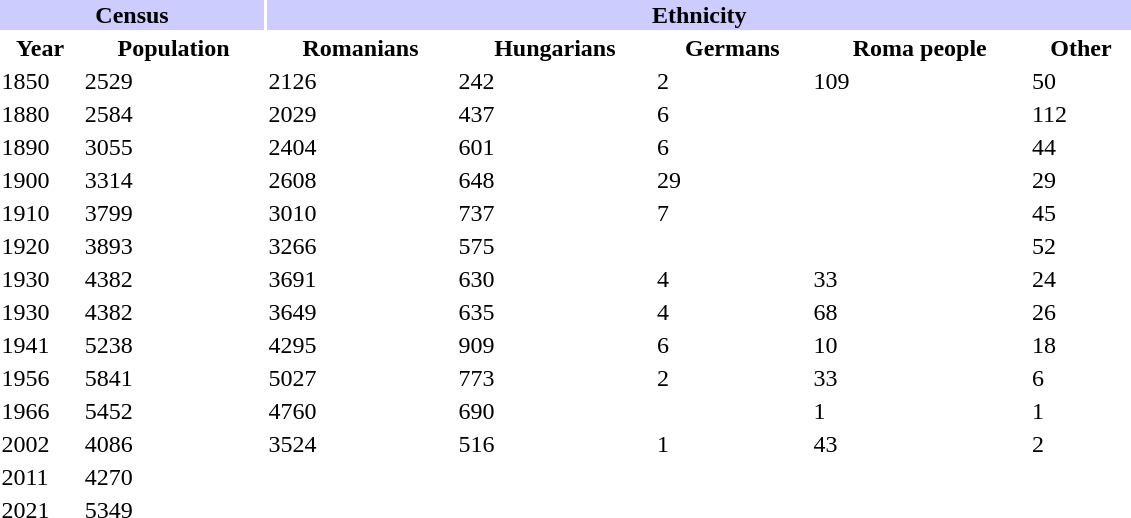<table class="toccolours" style="margin: 0 1em 0 1em;" width="60%">
<tr>
<th align="center" colspan="2" style="background:#ccccff;"><strong>Census</strong></th>
<th align="center" colspan="7" style="background:#ccccff;"><strong>Ethnicity</strong></th>
</tr>
<tr>
<th><strong>Year</strong></th>
<th><strong>Population</strong></th>
<th>Romanians</th>
<th>Hungarians</th>
<th>Germans</th>
<th>Roma people</th>
<th>Other</th>
</tr>
<tr valign="bottom">
<td Height="12,75">1850</td>
<td>2529</td>
<td>2126</td>
<td>242</td>
<td>2</td>
<td>109</td>
<td>50</td>
</tr>
<tr valign="bottom">
<td Height="12,75">1880</td>
<td>2584</td>
<td>2029</td>
<td>437</td>
<td>6</td>
<td></td>
<td>112</td>
</tr>
<tr valign="bottom">
<td Height="12,75">1890</td>
<td>3055</td>
<td>2404</td>
<td>601</td>
<td>6</td>
<td></td>
<td>44</td>
</tr>
<tr valign="bottom">
<td Height="12,75">1900</td>
<td>3314</td>
<td>2608</td>
<td>648</td>
<td>29</td>
<td></td>
<td>29</td>
</tr>
<tr valign="bottom">
<td Height="12,75">1910</td>
<td>3799</td>
<td>3010</td>
<td>737</td>
<td>7</td>
<td></td>
<td>45</td>
</tr>
<tr valign="bottom">
<td Height="12,75">1920</td>
<td>3893</td>
<td>3266</td>
<td>575</td>
<td></td>
<td></td>
<td>52</td>
</tr>
<tr valign="bottom">
<td Height="12,75">1930</td>
<td>4382</td>
<td>3691</td>
<td>630</td>
<td>4</td>
<td>33</td>
<td>24</td>
</tr>
<tr valign="bottom">
<td Height="12,75">1930</td>
<td>4382</td>
<td>3649</td>
<td>635</td>
<td>4</td>
<td>68</td>
<td>26</td>
</tr>
<tr valign="bottom">
<td Height="12,75">1941</td>
<td>5238</td>
<td>4295</td>
<td>909</td>
<td>6</td>
<td>10</td>
<td>18</td>
</tr>
<tr valign="bottom">
<td Height="12,75">1956</td>
<td>5841</td>
<td>5027</td>
<td>773</td>
<td>2</td>
<td>33</td>
<td>6</td>
</tr>
<tr valign="bottom">
<td Height="12,75">1966</td>
<td>5452</td>
<td>4760</td>
<td>690</td>
<td></td>
<td>1</td>
<td>1</td>
</tr>
<tr valign="bottom">
<td Height="12,75">2002</td>
<td>4086</td>
<td>3524</td>
<td>516</td>
<td>1</td>
<td>43</td>
<td>2</td>
</tr>
<tr valign="bottom">
<td Height="12,75">2011</td>
<td>4270</td>
<td></td>
<td></td>
<td></td>
<td></td>
<td></td>
</tr>
<tr valign="bottom">
<td Height="12,75">2021</td>
<td>5349</td>
<td></td>
<td></td>
<td></td>
<td></td>
<td></td>
</tr>
</table>
